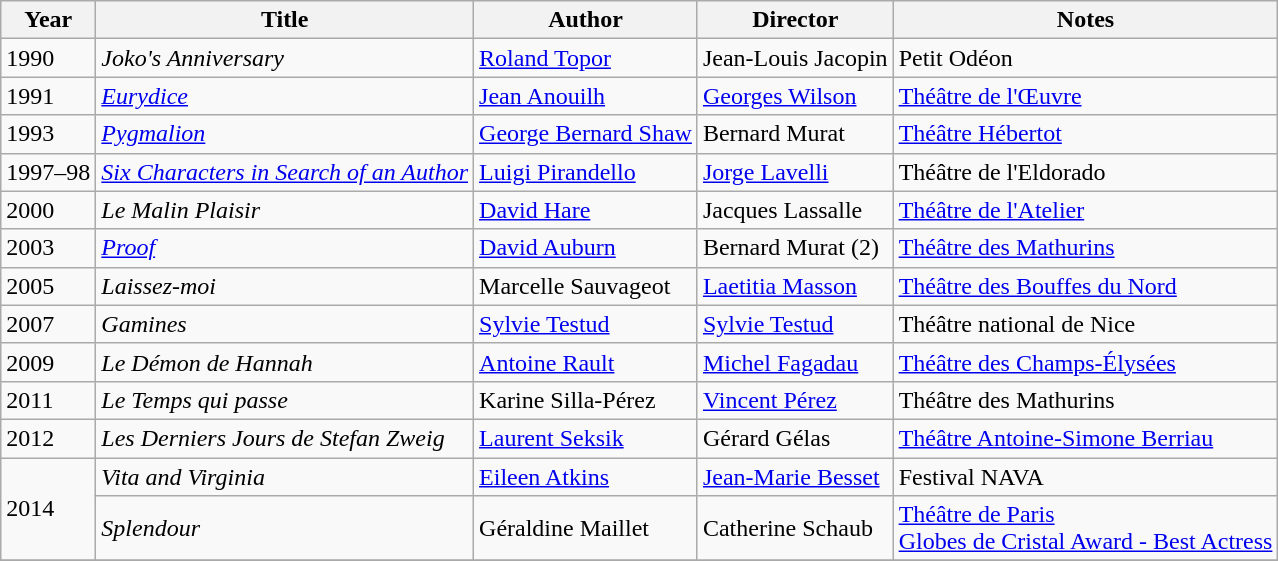<table class="wikitable">
<tr>
<th>Year</th>
<th>Title</th>
<th>Author</th>
<th>Director</th>
<th>Notes</th>
</tr>
<tr>
<td>1990</td>
<td><em>Joko's Anniversary</em></td>
<td><a href='#'>Roland Topor</a></td>
<td>Jean-Louis Jacopin</td>
<td>Petit Odéon</td>
</tr>
<tr>
<td>1991</td>
<td><em><a href='#'>Eurydice</a></em></td>
<td><a href='#'>Jean Anouilh</a></td>
<td><a href='#'>Georges Wilson</a></td>
<td><a href='#'>Théâtre de l'Œuvre</a></td>
</tr>
<tr>
<td>1993</td>
<td><em><a href='#'>Pygmalion</a></em></td>
<td><a href='#'>George Bernard Shaw</a></td>
<td>Bernard Murat</td>
<td><a href='#'>Théâtre Hébertot</a></td>
</tr>
<tr>
<td>1997–98</td>
<td><em><a href='#'>Six Characters in Search of an Author</a></em></td>
<td><a href='#'>Luigi Pirandello</a></td>
<td><a href='#'>Jorge Lavelli</a></td>
<td>Théâtre de l'Eldorado</td>
</tr>
<tr>
<td>2000</td>
<td><em>Le Malin Plaisir</em></td>
<td><a href='#'>David Hare</a></td>
<td>Jacques Lassalle</td>
<td><a href='#'>Théâtre de l'Atelier</a></td>
</tr>
<tr>
<td>2003</td>
<td><em><a href='#'>Proof</a></em></td>
<td><a href='#'>David Auburn</a></td>
<td>Bernard Murat (2)</td>
<td><a href='#'>Théâtre des Mathurins</a></td>
</tr>
<tr>
<td>2005</td>
<td><em>Laissez-moi</em></td>
<td>Marcelle Sauvageot</td>
<td><a href='#'>Laetitia Masson</a></td>
<td><a href='#'>Théâtre des Bouffes du Nord</a></td>
</tr>
<tr>
<td>2007</td>
<td><em>Gamines</em></td>
<td><a href='#'>Sylvie Testud</a></td>
<td><a href='#'>Sylvie Testud</a></td>
<td>Théâtre national de Nice</td>
</tr>
<tr>
<td>2009</td>
<td><em>Le Démon de Hannah</em></td>
<td><a href='#'>Antoine Rault</a></td>
<td><a href='#'>Michel Fagadau</a></td>
<td><a href='#'>Théâtre des Champs-Élysées</a></td>
</tr>
<tr>
<td>2011</td>
<td><em>Le Temps qui passe</em></td>
<td>Karine Silla-Pérez</td>
<td><a href='#'>Vincent Pérez</a></td>
<td>Théâtre des Mathurins</td>
</tr>
<tr>
<td>2012</td>
<td><em>Les Derniers Jours de Stefan Zweig</em></td>
<td><a href='#'>Laurent Seksik</a></td>
<td>Gérard Gélas</td>
<td><a href='#'>Théâtre Antoine-Simone Berriau</a></td>
</tr>
<tr>
<td rowspan=2>2014</td>
<td><em>Vita and Virginia</em></td>
<td><a href='#'>Eileen Atkins</a></td>
<td><a href='#'>Jean-Marie Besset</a></td>
<td>Festival NAVA</td>
</tr>
<tr>
<td><em>Splendour</em></td>
<td>Géraldine Maillet</td>
<td>Catherine Schaub</td>
<td><a href='#'>Théâtre de Paris</a><br><a href='#'>Globes de Cristal Award - Best Actress</a></td>
</tr>
<tr>
</tr>
</table>
